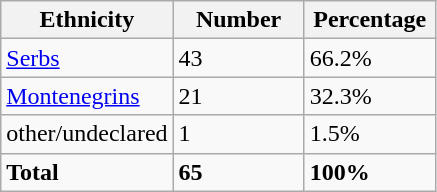<table class="wikitable">
<tr>
<th width="100px">Ethnicity</th>
<th width="80px">Number</th>
<th width="80px">Percentage</th>
</tr>
<tr>
<td><a href='#'>Serbs</a></td>
<td>43</td>
<td>66.2%</td>
</tr>
<tr>
<td><a href='#'>Montenegrins</a></td>
<td>21</td>
<td>32.3%</td>
</tr>
<tr>
<td>other/undeclared</td>
<td>1</td>
<td>1.5%</td>
</tr>
<tr>
<td><strong>Total</strong></td>
<td><strong>65</strong></td>
<td><strong>100%</strong></td>
</tr>
</table>
